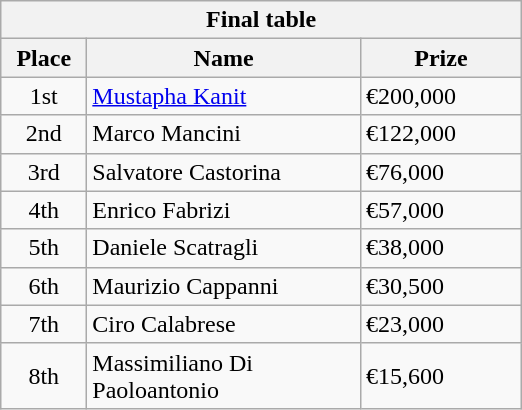<table class="wikitable">
<tr>
<th colspan="3">Final table</th>
</tr>
<tr>
<th style="width:50px;">Place</th>
<th style="width:175px;">Name</th>
<th style="width:100px;">Prize</th>
</tr>
<tr>
<td style="text-align:center;">1st</td>
<td> <a href='#'>Mustapha Kanit</a></td>
<td>€200,000</td>
</tr>
<tr>
<td style="text-align:center;">2nd</td>
<td> Marco Mancini</td>
<td>€122,000</td>
</tr>
<tr>
<td style="text-align:center;">3rd</td>
<td> Salvatore Castorina</td>
<td>€76,000</td>
</tr>
<tr>
<td style="text-align:center;">4th</td>
<td> Enrico Fabrizi</td>
<td>€57,000</td>
</tr>
<tr>
<td style="text-align:center;">5th</td>
<td> Daniele Scatragli</td>
<td>€38,000</td>
</tr>
<tr>
<td style="text-align:center;">6th</td>
<td> Maurizio Cappanni</td>
<td>€30,500</td>
</tr>
<tr>
<td style="text-align:center;">7th</td>
<td> Ciro Calabrese</td>
<td>€23,000</td>
</tr>
<tr>
<td style="text-align:center;">8th</td>
<td> Massimiliano Di Paoloantonio</td>
<td>€15,600</td>
</tr>
</table>
